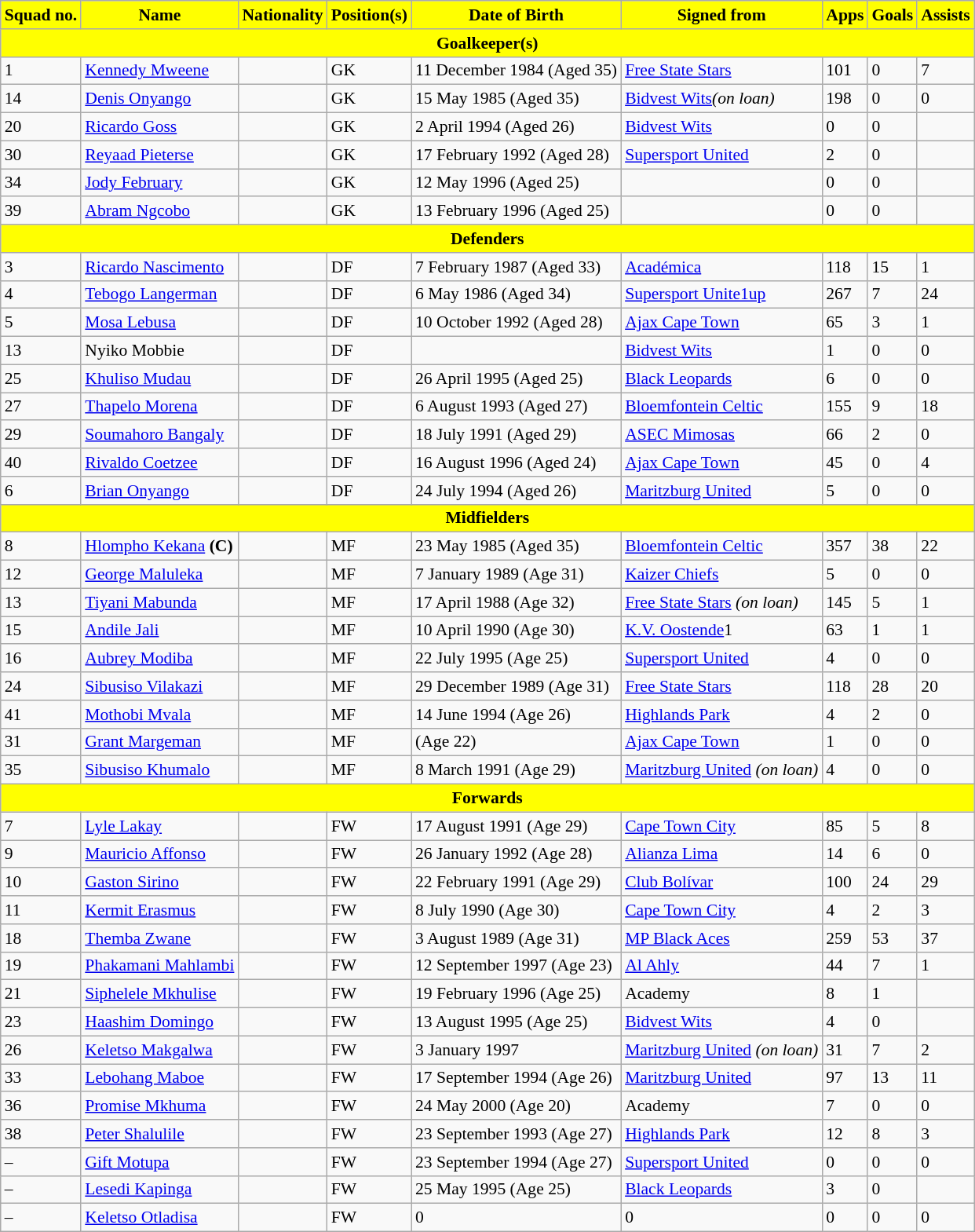<table class="wikitable" style="text-align:left; font-size:90%;">
<tr>
<th style="background:#FDFF00;color;green: text-align:center;">Squad no.</th>
<th style="background:yellow;colour;green; text-align; ">Name</th>
<th style="background:yellow;colour;green; text-align:center; ">Nationality</th>
<th style="background:yellow;colour;green; text-align:center;">Position(s)</th>
<th style="background:yellow;colour;green; text-align:center;">Date of Birth</th>
<th style="background:yellow;colour;green; text-align:center;">Signed from</th>
<th style="background:yellow;colour;green; text-align:center;">Apps</th>
<th style="background:yellow;colour;green; text-align:center;">Goals</th>
<th style="background:yellow;colour;green; text-align:center;">Assists</th>
</tr>
<tr>
<th colspan="10" style="background:yellow;colour;green; text-align:center;">Goalkeeper(s)</th>
</tr>
<tr>
<td>1</td>
<td><a href='#'>Kennedy Mweene</a></td>
<td></td>
<td>GK</td>
<td>11 December 1984 (Aged 35)</td>
<td> <a href='#'>Free State Stars</a></td>
<td>101</td>
<td>0</td>
<td>7</td>
</tr>
<tr>
<td>14</td>
<td><a href='#'>Denis Onyango</a></td>
<td></td>
<td>GK</td>
<td>15 May 1985 (Aged 35)</td>
<td><a href='#'>Bidvest Wits</a><em>(on loan)</em></td>
<td>198</td>
<td>0</td>
<td>0</td>
</tr>
<tr>
<td>20</td>
<td><a href='#'>Ricardo Goss</a></td>
<td></td>
<td>GK</td>
<td>2 April 1994 (Aged 26)</td>
<td> <a href='#'>Bidvest Wits</a></td>
<td>0</td>
<td>0</td>
<td></td>
</tr>
<tr>
<td>30</td>
<td><a href='#'>Reyaad Pieterse</a></td>
<td></td>
<td>GK</td>
<td>17 February 1992 (Aged 28)</td>
<td> <a href='#'>Supersport United</a></td>
<td>2</td>
<td>0</td>
<td></td>
</tr>
<tr>
<td>34</td>
<td><a href='#'>Jody February</a></td>
<td></td>
<td>GK</td>
<td>12 May 1996 (Aged 25)</td>
<td></td>
<td>0</td>
<td>0</td>
<td></td>
</tr>
<tr>
<td>39</td>
<td><a href='#'>Abram Ngcobo</a></td>
<td></td>
<td>GK</td>
<td>13 February 1996 (Aged 25)</td>
<td></td>
<td>0</td>
<td>0</td>
<td></td>
</tr>
<tr>
<th colspan="9" style="background: yellow;colour;green; text-align: center;">Defenders</th>
</tr>
<tr>
<td>3</td>
<td><a href='#'>Ricardo Nascimento</a></td>
<td></td>
<td>DF</td>
<td>7 February 1987 (Aged 33)</td>
<td> <a href='#'>Académica</a></td>
<td>118</td>
<td>15</td>
<td>1</td>
</tr>
<tr>
<td>4</td>
<td><a href='#'>Tebogo Langerman</a></td>
<td></td>
<td>DF</td>
<td>6 May 1986 (Aged 34)</td>
<td> <a href='#'>Supersport Unite1up</a></td>
<td>267</td>
<td>7</td>
<td>24</td>
</tr>
<tr>
<td>5</td>
<td><a href='#'>Mosa Lebusa</a></td>
<td></td>
<td>DF</td>
<td>10 October 1992 (Aged 28)</td>
<td> <a href='#'>Ajax Cape Town</a></td>
<td>65</td>
<td>3</td>
<td>1</td>
</tr>
<tr>
<td>13</td>
<td>Nyiko Mobbie</td>
<td></td>
<td>DF</td>
<td></td>
<td> <a href='#'>Bidvest Wits</a></td>
<td>1</td>
<td>0</td>
<td>0</td>
</tr>
<tr>
<td>25</td>
<td><a href='#'>Khuliso Mudau</a></td>
<td></td>
<td>DF</td>
<td>26 April 1995 (Aged 25)</td>
<td> <a href='#'>Black Leopards</a></td>
<td>6</td>
<td>0</td>
<td>0</td>
</tr>
<tr>
<td>27</td>
<td><a href='#'>Thapelo Morena</a></td>
<td></td>
<td>DF</td>
<td>6 August 1993 (Aged 27)</td>
<td> <a href='#'>Bloemfontein Celtic</a></td>
<td>155</td>
<td>9</td>
<td>18</td>
</tr>
<tr>
<td>29</td>
<td><a href='#'>Soumahoro Bangaly</a></td>
<td></td>
<td>DF</td>
<td>18 July 1991 (Aged 29)</td>
<td> <a href='#'>ASEC Mimosas</a></td>
<td>66</td>
<td>2</td>
<td>0</td>
</tr>
<tr>
<td>40</td>
<td><a href='#'>Rivaldo Coetzee</a></td>
<td></td>
<td>DF</td>
<td>16 August 1996 (Aged 24)</td>
<td> <a href='#'>Ajax Cape Town</a></td>
<td>45</td>
<td>0</td>
<td>4</td>
</tr>
<tr>
<td>6</td>
<td><a href='#'>Brian Onyango</a></td>
<td></td>
<td>DF</td>
<td>24 July 1994 (Aged 26)</td>
<td> <a href='#'>Maritzburg United</a></td>
<td>5</td>
<td>0</td>
<td>0</td>
</tr>
<tr>
<th colspan="9" style="background:yellow;colour; blue; text-align:center;">Midfielders</th>
</tr>
<tr>
<td>8</td>
<td><a href='#'>Hlompho Kekana</a> <strong>(C)</strong></td>
<td></td>
<td>MF</td>
<td>23 May 1985 (Aged 35)</td>
<td> <a href='#'>Bloemfontein Celtic</a></td>
<td>357</td>
<td>38</td>
<td>22</td>
</tr>
<tr>
<td>12</td>
<td><a href='#'>George Maluleka</a></td>
<td></td>
<td>MF</td>
<td>7 January 1989  (Age 31)</td>
<td> <a href='#'>Kaizer Chiefs</a></td>
<td>5</td>
<td>0</td>
<td>0</td>
</tr>
<tr>
<td>13</td>
<td><a href='#'>Tiyani Mabunda</a></td>
<td></td>
<td>MF</td>
<td>17 April 1988 (Age 32)</td>
<td> <a href='#'>Free State Stars</a> <em>(on loan)</em></td>
<td>145</td>
<td>5</td>
<td>1</td>
</tr>
<tr>
<td>15</td>
<td><a href='#'>Andile Jali</a></td>
<td></td>
<td>MF</td>
<td>10 April 1990 (Age 30)</td>
<td> <a href='#'>K.V. Oostende</a>1</td>
<td>63</td>
<td>1</td>
<td>1</td>
</tr>
<tr>
<td>16</td>
<td><a href='#'>Aubrey Modiba</a></td>
<td></td>
<td>MF</td>
<td>22 July 1995 (Age 25)</td>
<td> <a href='#'>Supersport United</a></td>
<td>4</td>
<td>0</td>
<td>0</td>
</tr>
<tr>
<td>24</td>
<td><a href='#'>Sibusiso Vilakazi</a></td>
<td></td>
<td>MF</td>
<td>29 December 1989 (Age 31)</td>
<td> <a href='#'>Free State Stars</a></td>
<td>118</td>
<td>28</td>
<td>20</td>
</tr>
<tr>
<td>41</td>
<td><a href='#'>Mothobi Mvala</a></td>
<td></td>
<td>MF</td>
<td>14 June 1994 (Age 26)</td>
<td> <a href='#'>Highlands Park</a></td>
<td>4</td>
<td>2</td>
<td>0</td>
</tr>
<tr>
<td>31</td>
<td><a href='#'>Grant Margeman</a></td>
<td></td>
<td>MF</td>
<td>(Age 22)</td>
<td> <a href='#'>Ajax Cape Town</a></td>
<td>1</td>
<td>0</td>
<td>0</td>
</tr>
<tr>
<td>35</td>
<td><a href='#'>Sibusiso Khumalo</a></td>
<td></td>
<td>MF</td>
<td>8 March 1991 (Age 29)</td>
<td> <a href='#'>Maritzburg United</a> <em>(on loan)</em></td>
<td>4</td>
<td>0</td>
<td>0</td>
</tr>
<tr>
<th colspan="9" style="background: yellow;colour;green; text-align: center;">Forwards</th>
</tr>
<tr>
<td>7</td>
<td><a href='#'>Lyle Lakay</a></td>
<td></td>
<td>FW</td>
<td>17 August 1991 (Age 29)</td>
<td> <a href='#'>Cape Town City</a></td>
<td>85</td>
<td>5</td>
<td>8</td>
</tr>
<tr>
<td>9</td>
<td><a href='#'>Mauricio Affonso</a></td>
<td></td>
<td>FW</td>
<td>26 January 1992 (Age 28)</td>
<td> <a href='#'>Alianza Lima</a></td>
<td>14</td>
<td>6</td>
<td>0</td>
</tr>
<tr>
<td>10</td>
<td><a href='#'>Gaston Sirino</a></td>
<td></td>
<td>FW</td>
<td>22 February 1991 (Age 29)</td>
<td> <a href='#'>Club Bolívar</a></td>
<td>100</td>
<td>24</td>
<td>29</td>
</tr>
<tr>
<td>11</td>
<td><a href='#'>Kermit Erasmus</a></td>
<td></td>
<td>FW</td>
<td>8 July 1990 (Age 30)</td>
<td> <a href='#'>Cape Town City</a></td>
<td>4</td>
<td>2</td>
<td>3</td>
</tr>
<tr>
<td>18</td>
<td><a href='#'>Themba Zwane</a></td>
<td></td>
<td>FW</td>
<td>3 August 1989 (Age 31)</td>
<td> <a href='#'>MP Black Aces</a></td>
<td>259</td>
<td>53</td>
<td>37</td>
</tr>
<tr>
<td>19</td>
<td><a href='#'>Phakamani Mahlambi</a></td>
<td></td>
<td>FW</td>
<td>12 September 1997 (Age 23)</td>
<td> <a href='#'>Al Ahly</a></td>
<td>44</td>
<td>7</td>
<td>1</td>
</tr>
<tr>
<td>21</td>
<td><a href='#'>Siphelele Mkhulise</a></td>
<td></td>
<td>FW</td>
<td>19 February 1996 (Age 25)</td>
<td>Academy</td>
<td>8</td>
<td>1</td>
<td></td>
</tr>
<tr>
<td>23</td>
<td><a href='#'>Haashim Domingo</a></td>
<td></td>
<td>FW</td>
<td>13 August 1995 (Age 25)</td>
<td> <a href='#'>Bidvest Wits</a></td>
<td>4</td>
<td>0</td>
<td></td>
</tr>
<tr>
<td>26</td>
<td><a href='#'>Keletso Makgalwa</a></td>
<td></td>
<td>FW</td>
<td>3 January 1997</td>
<td> <a href='#'>Maritzburg United</a> <em>(on loan)</em></td>
<td>31</td>
<td>7</td>
<td>2</td>
</tr>
<tr>
<td>33</td>
<td><a href='#'>Lebohang Maboe</a></td>
<td></td>
<td>FW</td>
<td>17 September 1994 (Age 26)</td>
<td> <a href='#'>Maritzburg United</a></td>
<td>97</td>
<td>13</td>
<td>11</td>
</tr>
<tr>
<td>36</td>
<td><a href='#'>Promise Mkhuma</a></td>
<td></td>
<td>FW</td>
<td>24 May 2000 (Age 20)</td>
<td>Academy</td>
<td>7</td>
<td>0</td>
<td>0</td>
</tr>
<tr>
<td>38</td>
<td><a href='#'>Peter Shalulile</a></td>
<td></td>
<td>FW</td>
<td>23 September 1993 (Age 27)</td>
<td> <a href='#'>Highlands Park</a></td>
<td>12</td>
<td>8</td>
<td>3</td>
</tr>
<tr>
<td>–</td>
<td><a href='#'>Gift Motupa</a></td>
<td></td>
<td>FW</td>
<td>23 September 1994 (Age 27)</td>
<td> <a href='#'>Supersport United</a></td>
<td>0</td>
<td>0</td>
<td>0</td>
</tr>
<tr>
<td>–</td>
<td><a href='#'>Lesedi Kapinga</a></td>
<td></td>
<td>FW</td>
<td>25 May 1995 (Age 25)</td>
<td> <a href='#'>Black Leopards</a></td>
<td>3</td>
<td>0</td>
<td></td>
</tr>
<tr>
<td>–</td>
<td><a href='#'>Keletso Otladisa</a></td>
<td></td>
<td>FW</td>
<td>0</td>
<td>0</td>
<td>0</td>
<td>0</td>
<td>0</td>
</tr>
</table>
